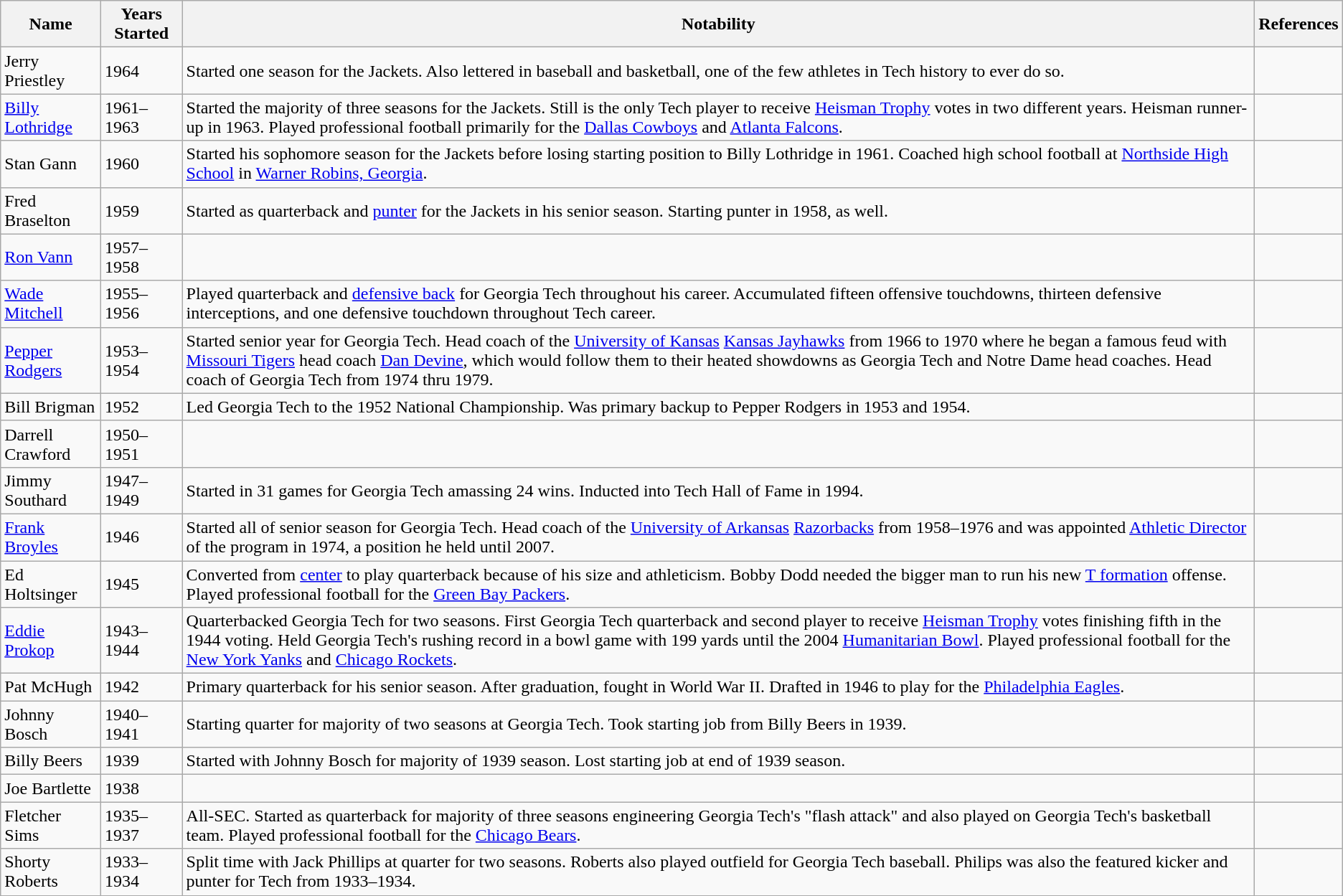<table class="wikitable sortable" style="text-align:left;">
<tr>
<th>Name</th>
<th>Years Started</th>
<th>Notability</th>
<th>References</th>
</tr>
<tr>
<td>Jerry Priestley</td>
<td>1964</td>
<td>Started one season for the Jackets.  Also lettered in baseball and basketball, one of the few athletes in Tech history to ever do so.</td>
<td></td>
</tr>
<tr>
<td><a href='#'>Billy Lothridge</a></td>
<td>1961–1963</td>
<td>Started the majority of three seasons for the Jackets.  Still is the only Tech player to receive <a href='#'>Heisman Trophy</a> votes in two different years.  Heisman runner-up in 1963.  Played professional football primarily for the <a href='#'>Dallas Cowboys</a> and <a href='#'>Atlanta Falcons</a>.</td>
<td></td>
</tr>
<tr>
<td>Stan Gann</td>
<td>1960</td>
<td>Started his sophomore season for the Jackets before losing starting position to Billy Lothridge in 1961.  Coached high school football at <a href='#'>Northside High School</a> in <a href='#'>Warner Robins, Georgia</a>.</td>
<td></td>
</tr>
<tr>
<td>Fred Braselton</td>
<td>1959</td>
<td>Started as quarterback and <a href='#'>punter</a> for the Jackets in his senior season.  Starting punter in 1958, as well.</td>
<td></td>
</tr>
<tr>
<td><a href='#'>Ron Vann</a></td>
<td>1957–1958</td>
<td></td>
<td></td>
</tr>
<tr>
<td><a href='#'>Wade Mitchell</a></td>
<td>1955–1956</td>
<td>Played quarterback and <a href='#'>defensive back</a> for Georgia Tech throughout his career.  Accumulated fifteen offensive touchdowns, thirteen defensive interceptions, and one defensive touchdown throughout Tech career.</td>
<td></td>
</tr>
<tr>
<td><a href='#'>Pepper Rodgers</a></td>
<td>1953–1954</td>
<td>Started senior year for Georgia Tech.  Head coach of the <a href='#'>University of Kansas</a> <a href='#'>Kansas Jayhawks</a> from 1966 to 1970 where he began a famous feud with <a href='#'>Missouri Tigers</a> head coach <a href='#'>Dan Devine</a>, which would follow them to their heated showdowns as Georgia Tech and Notre Dame head coaches.  Head coach of Georgia Tech from 1974 thru 1979.</td>
<td></td>
</tr>
<tr>
<td>Bill Brigman</td>
<td>1952</td>
<td>Led Georgia Tech to the 1952 National Championship.  Was primary backup to Pepper Rodgers in 1953 and 1954.</td>
<td></td>
</tr>
<tr>
<td>Darrell Crawford</td>
<td>1950–1951</td>
<td></td>
<td></td>
</tr>
<tr>
<td>Jimmy Southard</td>
<td>1947–1949</td>
<td>Started in 31 games for Georgia Tech amassing 24 wins.  Inducted into Tech Hall of Fame in 1994.</td>
<td></td>
</tr>
<tr>
<td><a href='#'>Frank Broyles</a></td>
<td>1946</td>
<td>Started all of senior season for Georgia Tech.  Head coach of the <a href='#'>University of Arkansas</a> <a href='#'>Razorbacks</a> from 1958–1976 and was appointed <a href='#'>Athletic Director</a> of the program in 1974, a position he held until 2007.</td>
<td></td>
</tr>
<tr>
<td>Ed Holtsinger</td>
<td>1945</td>
<td>Converted from <a href='#'>center</a> to play quarterback because of his size and athleticism. Bobby Dodd needed the bigger man to run his new <a href='#'>T formation</a> offense.  Played professional football for the <a href='#'>Green Bay Packers</a>.</td>
<td></td>
</tr>
<tr>
<td><a href='#'>Eddie Prokop</a></td>
<td>1943–1944</td>
<td>Quarterbacked Georgia Tech for two seasons.  First Georgia Tech quarterback and second player to receive <a href='#'>Heisman Trophy</a> votes finishing fifth in the 1944 voting.  Held Georgia Tech's rushing record in a bowl game with 199 yards until the 2004 <a href='#'>Humanitarian Bowl</a>.  Played professional football for the <a href='#'>New York Yanks</a> and <a href='#'>Chicago Rockets</a>.</td>
<td></td>
</tr>
<tr>
<td>Pat McHugh</td>
<td>1942</td>
<td>Primary quarterback for his senior season.  After graduation, fought in World War II.  Drafted in 1946 to play for the <a href='#'>Philadelphia Eagles</a>.</td>
<td></td>
</tr>
<tr>
<td>Johnny Bosch</td>
<td>1940–1941</td>
<td>Starting quarter for majority of two seasons at Georgia Tech.  Took starting job from Billy Beers in 1939.</td>
<td></td>
</tr>
<tr>
<td>Billy Beers</td>
<td>1939</td>
<td>Started with Johnny Bosch for majority of 1939 season.  Lost starting job at end of 1939 season.</td>
<td></td>
</tr>
<tr>
<td>Joe Bartlette</td>
<td>1938</td>
<td></td>
<td></td>
</tr>
<tr>
<td>Fletcher Sims</td>
<td>1935–1937</td>
<td>All-SEC. Started as quarterback for majority of three seasons engineering Georgia Tech's "flash attack" and also played on Georgia Tech's basketball team.  Played professional football for the <a href='#'>Chicago Bears</a>.</td>
<td></td>
</tr>
<tr>
<td>Shorty Roberts</td>
<td>1933–1934</td>
<td>Split time with Jack Phillips at quarter for two seasons.  Roberts also played outfield for Georgia Tech baseball.  Philips was also the featured kicker and punter for Tech from 1933–1934.</td>
<td></td>
</tr>
<tr>
</tr>
</table>
